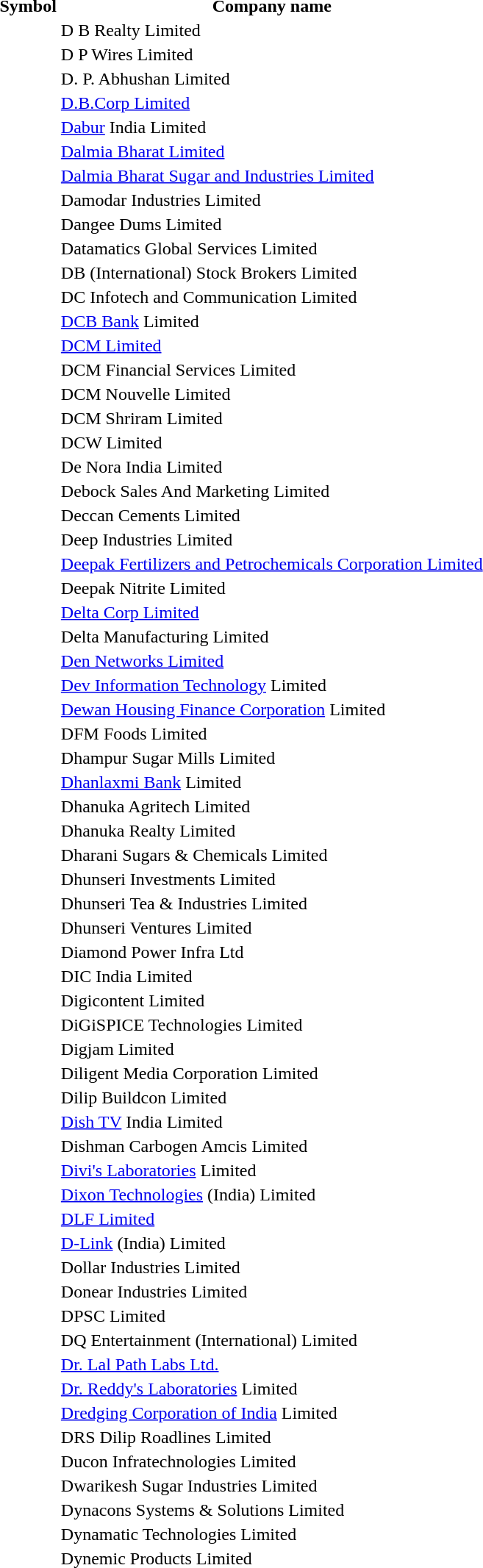<table style="background:transparent;">
<tr>
<th>Symbol</th>
<th>Company name</th>
</tr>
<tr>
<td></td>
<td>D B Realty Limited</td>
</tr>
<tr>
<td></td>
<td>D P Wires Limited</td>
</tr>
<tr>
<td></td>
<td>D. P. Abhushan Limited</td>
</tr>
<tr>
<td></td>
<td><a href='#'>D.B.Corp Limited</a></td>
</tr>
<tr>
<td></td>
<td><a href='#'>Dabur</a> India Limited</td>
</tr>
<tr>
<td></td>
<td><a href='#'>Dalmia Bharat Limited</a></td>
</tr>
<tr>
<td></td>
<td><a href='#'>Dalmia Bharat Sugar and Industries Limited</a></td>
</tr>
<tr>
<td></td>
<td>Damodar Industries Limited</td>
</tr>
<tr>
<td></td>
<td>Dangee Dums Limited</td>
</tr>
<tr>
<td></td>
<td>Datamatics Global Services Limited</td>
</tr>
<tr>
<td></td>
<td>DB (International) Stock Brokers Limited</td>
</tr>
<tr>
<td></td>
<td>DC Infotech and Communication Limited</td>
</tr>
<tr>
<td></td>
<td><a href='#'>DCB Bank</a> Limited</td>
</tr>
<tr>
<td></td>
<td><a href='#'>DCM Limited</a></td>
</tr>
<tr>
<td></td>
<td>DCM Financial Services Limited</td>
</tr>
<tr>
<td></td>
<td>DCM Nouvelle Limited</td>
</tr>
<tr>
<td></td>
<td>DCM Shriram Limited</td>
</tr>
<tr>
<td></td>
<td>DCW Limited</td>
</tr>
<tr>
<td></td>
<td>De Nora India Limited</td>
</tr>
<tr>
<td></td>
<td>Debock Sales And Marketing Limited</td>
</tr>
<tr>
<td></td>
<td>Deccan Cements Limited</td>
</tr>
<tr>
<td></td>
<td>Deep Industries Limited</td>
</tr>
<tr>
<td></td>
<td><a href='#'>Deepak Fertilizers and Petrochemicals Corporation Limited</a></td>
</tr>
<tr>
<td></td>
<td>Deepak Nitrite Limited</td>
</tr>
<tr>
<td></td>
<td><a href='#'>Delta Corp Limited</a></td>
</tr>
<tr>
<td></td>
<td>Delta Manufacturing Limited</td>
</tr>
<tr>
<td></td>
<td><a href='#'>Den Networks Limited</a></td>
</tr>
<tr>
<td></td>
<td><a href='#'>Dev Information Technology</a> Limited</td>
</tr>
<tr>
<td></td>
<td><a href='#'>Dewan Housing Finance Corporation</a> Limited</td>
</tr>
<tr>
<td></td>
<td>DFM Foods Limited</td>
</tr>
<tr>
<td></td>
<td>Dhampur Sugar Mills Limited</td>
</tr>
<tr>
<td></td>
<td><a href='#'>Dhanlaxmi Bank</a> Limited</td>
</tr>
<tr>
<td></td>
<td>Dhanuka Agritech Limited</td>
</tr>
<tr>
<td></td>
<td>Dhanuka Realty Limited</td>
</tr>
<tr>
<td></td>
<td>Dharani Sugars & Chemicals Limited</td>
</tr>
<tr>
<td></td>
<td>Dhunseri Investments Limited</td>
</tr>
<tr>
<td></td>
<td>Dhunseri Tea & Industries Limited</td>
</tr>
<tr>
<td></td>
<td>Dhunseri Ventures Limited</td>
</tr>
<tr>
<td></td>
<td>Diamond Power Infra Ltd</td>
</tr>
<tr>
<td></td>
<td>DIC India Limited</td>
</tr>
<tr>
<td></td>
<td>Digicontent Limited</td>
</tr>
<tr>
<td></td>
<td>DiGiSPICE Technologies Limited</td>
</tr>
<tr>
<td></td>
<td>Digjam Limited</td>
</tr>
<tr>
<td></td>
<td>Diligent Media Corporation Limited</td>
</tr>
<tr>
<td></td>
<td>Dilip Buildcon Limited</td>
</tr>
<tr>
<td></td>
<td><a href='#'>Dish TV</a> India Limited</td>
</tr>
<tr>
<td></td>
<td>Dishman Carbogen Amcis Limited</td>
</tr>
<tr>
<td></td>
<td><a href='#'>Divi's Laboratories</a> Limited</td>
</tr>
<tr>
<td></td>
<td><a href='#'>Dixon Technologies</a> (India) Limited</td>
</tr>
<tr>
<td></td>
<td><a href='#'>DLF Limited</a></td>
</tr>
<tr>
<td></td>
<td><a href='#'>D-Link</a> (India) Limited</td>
</tr>
<tr>
<td></td>
<td>Dollar Industries Limited</td>
</tr>
<tr>
<td></td>
<td>Donear Industries Limited</td>
</tr>
<tr>
<td></td>
<td>DPSC Limited</td>
</tr>
<tr>
<td></td>
<td>DQ Entertainment (International) Limited</td>
</tr>
<tr>
<td></td>
<td><a href='#'>Dr. Lal Path Labs Ltd.</a></td>
</tr>
<tr>
<td></td>
<td><a href='#'>Dr. Reddy's Laboratories</a> Limited</td>
</tr>
<tr>
<td></td>
<td><a href='#'>Dredging Corporation of India</a> Limited</td>
</tr>
<tr>
<td></td>
<td>DRS Dilip Roadlines Limited</td>
</tr>
<tr>
<td></td>
<td>Ducon Infratechnologies Limited</td>
</tr>
<tr>
<td></td>
<td>Dwarikesh Sugar Industries Limited</td>
</tr>
<tr>
<td></td>
<td>Dynacons Systems & Solutions Limited</td>
</tr>
<tr>
<td></td>
<td>Dynamatic Technologies Limited</td>
</tr>
<tr>
<td></td>
<td>Dynemic Products Limited</td>
</tr>
<tr>
</tr>
</table>
